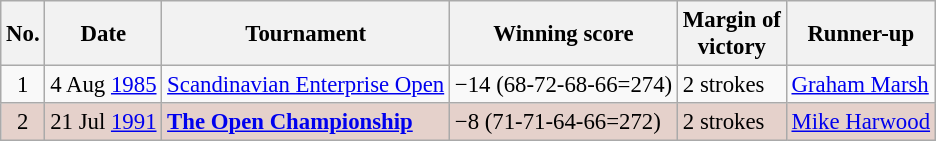<table class="wikitable" style="font-size:95%">
<tr>
<th>No.</th>
<th>Date</th>
<th>Tournament</th>
<th>Winning score</th>
<th>Margin of<br>victory</th>
<th>Runner-up</th>
</tr>
<tr>
<td align=center>1</td>
<td align=right>4 Aug <a href='#'>1985</a></td>
<td><a href='#'>Scandinavian Enterprise Open</a></td>
<td>−14 (68-72-68-66=274)</td>
<td>2 strokes</td>
<td> <a href='#'>Graham Marsh</a></td>
</tr>
<tr style="background:#e5d1cb;">
<td align=center>2</td>
<td align=right>21 Jul <a href='#'>1991</a></td>
<td><strong><a href='#'>The Open Championship</a></strong></td>
<td>−8 (71-71-64-66=272)</td>
<td>2 strokes</td>
<td> <a href='#'>Mike Harwood</a></td>
</tr>
</table>
